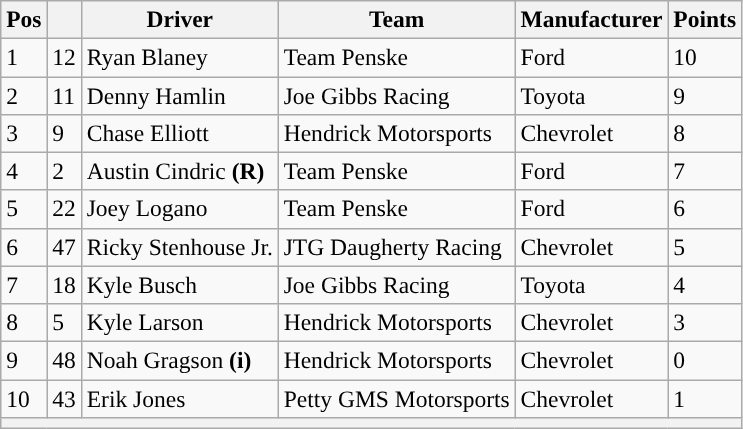<table class="wikitable" style="font-size:98%">
<tr>
<th>Pos</th>
<th></th>
<th>Driver</th>
<th>Team</th>
<th>Manufacturer</th>
<th>Points</th>
</tr>
<tr>
<td>1</td>
<td>12</td>
<td>Ryan Blaney</td>
<td>Team Penske</td>
<td>Ford</td>
<td>10</td>
</tr>
<tr>
<td>2</td>
<td>11</td>
<td>Denny Hamlin</td>
<td>Joe Gibbs Racing</td>
<td>Toyota</td>
<td>9</td>
</tr>
<tr>
<td>3</td>
<td>9</td>
<td>Chase Elliott</td>
<td>Hendrick Motorsports</td>
<td>Chevrolet</td>
<td>8</td>
</tr>
<tr>
<td>4</td>
<td>2</td>
<td>Austin Cindric <strong>(R)</strong></td>
<td>Team Penske</td>
<td>Ford</td>
<td>7</td>
</tr>
<tr>
<td>5</td>
<td>22</td>
<td>Joey Logano</td>
<td>Team Penske</td>
<td>Ford</td>
<td>6</td>
</tr>
<tr>
<td>6</td>
<td>47</td>
<td>Ricky Stenhouse Jr.</td>
<td>JTG Daugherty Racing</td>
<td>Chevrolet</td>
<td>5</td>
</tr>
<tr>
<td>7</td>
<td>18</td>
<td>Kyle Busch</td>
<td>Joe Gibbs Racing</td>
<td>Toyota</td>
<td>4</td>
</tr>
<tr>
<td>8</td>
<td>5</td>
<td>Kyle Larson</td>
<td>Hendrick Motorsports</td>
<td>Chevrolet</td>
<td>3</td>
</tr>
<tr>
<td>9</td>
<td>48</td>
<td>Noah Gragson <strong>(i)</strong></td>
<td>Hendrick Motorsports</td>
<td>Chevrolet</td>
<td>0</td>
</tr>
<tr>
<td>10</td>
<td>43</td>
<td>Erik Jones</td>
<td>Petty GMS Motorsports</td>
<td>Chevrolet</td>
<td>1</td>
</tr>
<tr>
<th colspan="6"></th>
</tr>
</table>
